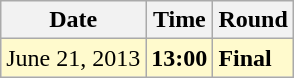<table class="wikitable">
<tr>
<th>Date</th>
<th>Time</th>
<th>Round</th>
</tr>
<tr style=background:lemonchiffon>
<td>June 21, 2013</td>
<td><strong>13:00</strong></td>
<td><strong>Final</strong></td>
</tr>
</table>
